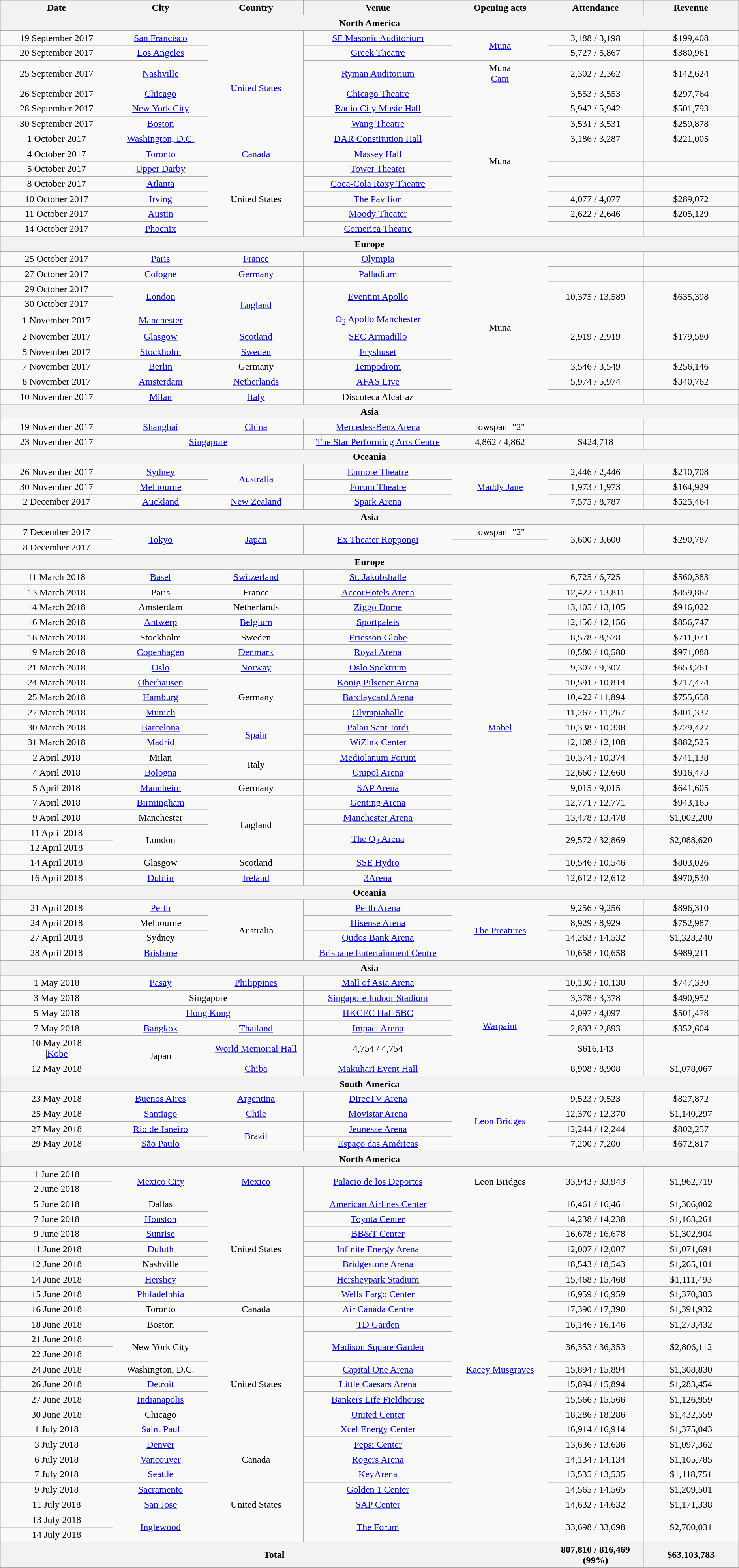<table class="wikitable" style="text-align:center;">
<tr>
<th scope="col" style="width:12em;">Date</th>
<th scope="col" style="width:10em;">City</th>
<th scope="col" style="width:10em;">Country</th>
<th scope="col" style="width:16em;">Venue</th>
<th scope="col" style="width:10em;">Opening acts</th>
<th scope="col" style="width:10em;">Attendance</th>
<th scope="col" style="width:10em;">Revenue</th>
</tr>
<tr>
<th colspan="7">North America</th>
</tr>
<tr>
<td>19 September 2017</td>
<td><a href='#'>San Francisco</a></td>
<td rowspan="7"><a href='#'>United States</a></td>
<td><a href='#'>SF Masonic Auditorium</a></td>
<td rowspan="2"><a href='#'>Muna</a></td>
<td>3,188 / 3,198</td>
<td>$199,408</td>
</tr>
<tr>
<td>20 September 2017</td>
<td><a href='#'>Los Angeles</a></td>
<td><a href='#'>Greek Theatre</a></td>
<td>5,727 / 5,867</td>
<td>$380,961</td>
</tr>
<tr>
<td>25 September 2017</td>
<td><a href='#'>Nashville</a></td>
<td><a href='#'>Ryman Auditorium</a></td>
<td>Muna<br><a href='#'>Cam</a></td>
<td>2,302 / 2,362</td>
<td>$142,624</td>
</tr>
<tr>
<td>26 September 2017</td>
<td><a href='#'>Chicago</a></td>
<td><a href='#'>Chicago Theatre</a></td>
<td rowspan="10">Muna</td>
<td>3,553 / 3,553</td>
<td>$297,764</td>
</tr>
<tr>
<td>28 September 2017</td>
<td><a href='#'>New York City</a></td>
<td><a href='#'>Radio City Music Hall</a></td>
<td>5,942 / 5,942</td>
<td>$501,793</td>
</tr>
<tr>
<td>30 September 2017</td>
<td><a href='#'>Boston</a></td>
<td><a href='#'>Wang Theatre</a></td>
<td>3,531 / 3,531</td>
<td>$259,878</td>
</tr>
<tr>
<td>1 October 2017</td>
<td><a href='#'>Washington, D.C.</a></td>
<td><a href='#'>DAR Constitution Hall</a></td>
<td>3,186 / 3,287</td>
<td>$221,005</td>
</tr>
<tr>
<td>4 October 2017</td>
<td><a href='#'>Toronto</a></td>
<td><a href='#'>Canada</a></td>
<td><a href='#'>Massey Hall</a></td>
<td></td>
<td></td>
</tr>
<tr>
<td>5 October 2017</td>
<td><a href='#'>Upper Darby</a></td>
<td rowspan="5">United States</td>
<td><a href='#'>Tower Theater</a></td>
<td></td>
<td></td>
</tr>
<tr>
<td>8 October 2017</td>
<td><a href='#'>Atlanta</a></td>
<td><a href='#'>Coca-Cola Roxy Theatre</a></td>
<td></td>
<td></td>
</tr>
<tr>
<td>10 October 2017</td>
<td><a href='#'>Irving</a></td>
<td><a href='#'>The Pavilion</a></td>
<td>4,077 / 4,077</td>
<td>$289,072</td>
</tr>
<tr>
<td>11 October 2017</td>
<td><a href='#'>Austin</a></td>
<td><a href='#'>Moody Theater</a></td>
<td>2,622 / 2,646</td>
<td>$205,129</td>
</tr>
<tr>
<td>14 October 2017</td>
<td><a href='#'>Phoenix</a></td>
<td><a href='#'>Comerica Theatre</a></td>
<td></td>
<td></td>
</tr>
<tr>
<th colspan="7">Europe</th>
</tr>
<tr>
<td>25 October 2017</td>
<td><a href='#'>Paris</a></td>
<td><a href='#'>France</a></td>
<td><a href='#'>Olympia</a></td>
<td rowspan="10">Muna</td>
<td></td>
<td></td>
</tr>
<tr>
<td>27 October 2017</td>
<td><a href='#'>Cologne</a></td>
<td><a href='#'>Germany</a></td>
<td><a href='#'>Palladium</a></td>
<td></td>
<td></td>
</tr>
<tr>
<td>29 October 2017</td>
<td rowspan="2"><a href='#'>London</a></td>
<td rowspan="3"><a href='#'>England</a></td>
<td rowspan="2"><a href='#'>Eventim Apollo</a></td>
<td rowspan="2">10,375 / 13,589</td>
<td rowspan="2">$635,398</td>
</tr>
<tr>
<td>30 October 2017</td>
</tr>
<tr>
<td>1 November 2017</td>
<td><a href='#'>Manchester</a></td>
<td><a href='#'>O<sub>2</sub> Apollo Manchester</a></td>
<td></td>
<td></td>
</tr>
<tr>
<td>2 November 2017</td>
<td><a href='#'>Glasgow</a></td>
<td><a href='#'>Scotland</a></td>
<td><a href='#'>SEC Armadillo</a></td>
<td>2,919 / 2,919</td>
<td>$179,580</td>
</tr>
<tr>
<td>5 November 2017</td>
<td><a href='#'>Stockholm</a></td>
<td><a href='#'>Sweden</a></td>
<td><a href='#'>Fryshuset</a></td>
<td></td>
<td></td>
</tr>
<tr>
<td>7 November 2017</td>
<td><a href='#'>Berlin</a></td>
<td>Germany</td>
<td><a href='#'>Tempodrom</a></td>
<td>3,546 / 3,549</td>
<td>$256,146</td>
</tr>
<tr>
<td>8 November 2017</td>
<td><a href='#'>Amsterdam</a></td>
<td><a href='#'>Netherlands</a></td>
<td><a href='#'>AFAS Live</a></td>
<td>5,974 / 5,974</td>
<td>$340,762</td>
</tr>
<tr>
<td>10 November 2017</td>
<td><a href='#'>Milan</a></td>
<td><a href='#'>Italy</a></td>
<td>Discoteca Alcatraz</td>
<td></td>
<td></td>
</tr>
<tr>
<th colspan="7">Asia</th>
</tr>
<tr>
<td>19 November 2017</td>
<td><a href='#'>Shanghai</a></td>
<td><a href='#'>China</a></td>
<td><a href='#'>Mercedes-Benz Arena</a></td>
<td>rowspan="2" </td>
<td></td>
<td></td>
</tr>
<tr>
<td>23 November 2017</td>
<td colspan="2"><a href='#'>Singapore</a></td>
<td><a href='#'>The Star Performing Arts Centre</a></td>
<td>4,862 / 4,862</td>
<td>$424,718</td>
</tr>
<tr>
<th colspan="7">Oceania</th>
</tr>
<tr>
<td>26 November 2017</td>
<td><a href='#'>Sydney</a></td>
<td rowspan="2"><a href='#'>Australia</a></td>
<td><a href='#'>Enmore Theatre</a></td>
<td rowspan="3"><a href='#'>Maddy Jane</a></td>
<td>2,446 / 2,446</td>
<td>$210,708</td>
</tr>
<tr>
<td>30 November 2017</td>
<td><a href='#'>Melbourne</a></td>
<td><a href='#'>Forum Theatre</a></td>
<td>1,973 / 1,973</td>
<td>$164,929</td>
</tr>
<tr>
<td>2 December 2017</td>
<td><a href='#'>Auckland</a></td>
<td><a href='#'>New Zealand</a></td>
<td><a href='#'>Spark Arena</a></td>
<td>7,575 / 8,787</td>
<td>$525,464</td>
</tr>
<tr>
<th colspan="7">Asia</th>
</tr>
<tr>
<td>7 December 2017</td>
<td rowspan="2"><a href='#'>Tokyo</a></td>
<td rowspan="2"><a href='#'>Japan</a></td>
<td rowspan="2"><a href='#'>Ex Theater Roppongi</a></td>
<td>rowspan="2" </td>
<td rowspan="2">3,600 / 3,600</td>
<td rowspan="2">$290,787</td>
</tr>
<tr>
<td>8 December 2017</td>
</tr>
<tr>
<th colspan="7">Europe</th>
</tr>
<tr>
<td>11 March 2018</td>
<td><a href='#'>Basel</a></td>
<td><a href='#'>Switzerland</a></td>
<td><a href='#'>St. Jakobshalle</a></td>
<td rowspan="21"><a href='#'>Mabel</a></td>
<td>6,725 / 6,725</td>
<td>$560,383</td>
</tr>
<tr>
<td>13 March 2018</td>
<td>Paris</td>
<td>France</td>
<td><a href='#'>AccorHotels Arena</a></td>
<td>12,422 / 13,811</td>
<td>$859,867</td>
</tr>
<tr>
<td>14 March 2018</td>
<td>Amsterdam</td>
<td>Netherlands</td>
<td><a href='#'>Ziggo Dome</a></td>
<td>13,105 / 13,105</td>
<td>$916,022</td>
</tr>
<tr>
<td>16 March 2018</td>
<td><a href='#'>Antwerp</a></td>
<td><a href='#'>Belgium</a></td>
<td><a href='#'>Sportpaleis</a></td>
<td>12,156 / 12,156</td>
<td>$856,747</td>
</tr>
<tr>
<td>18 March 2018</td>
<td>Stockholm</td>
<td>Sweden</td>
<td><a href='#'>Ericsson Globe</a></td>
<td>8,578 / 8,578</td>
<td>$711,071</td>
</tr>
<tr>
<td>19 March 2018</td>
<td><a href='#'>Copenhagen</a></td>
<td><a href='#'>Denmark</a></td>
<td><a href='#'>Royal Arena</a></td>
<td>10,580 / 10,580</td>
<td>$971,088</td>
</tr>
<tr>
<td>21 March 2018</td>
<td><a href='#'>Oslo</a></td>
<td><a href='#'>Norway</a></td>
<td><a href='#'>Oslo Spektrum</a></td>
<td>9,307 / 9,307</td>
<td>$653,261</td>
</tr>
<tr>
<td>24 March 2018</td>
<td><a href='#'>Oberhausen</a></td>
<td rowspan="3">Germany</td>
<td><a href='#'>König Pilsener Arena</a></td>
<td>10,591 / 10,814</td>
<td>$717,474</td>
</tr>
<tr>
<td>25 March 2018</td>
<td><a href='#'>Hamburg</a></td>
<td><a href='#'>Barclaycard Arena</a></td>
<td>10,422 / 11,894</td>
<td>$755,658</td>
</tr>
<tr>
<td>27 March 2018</td>
<td><a href='#'>Munich</a></td>
<td><a href='#'>Olympiahalle</a></td>
<td>11,267 / 11,267</td>
<td>$801,337</td>
</tr>
<tr>
<td>30 March 2018</td>
<td><a href='#'>Barcelona</a></td>
<td rowspan="2"><a href='#'>Spain</a></td>
<td><a href='#'>Palau Sant Jordi</a></td>
<td>10,338 / 10,338</td>
<td>$729,427</td>
</tr>
<tr>
<td>31 March 2018</td>
<td><a href='#'>Madrid</a></td>
<td><a href='#'>WiZink Center</a></td>
<td>12,108 / 12,108</td>
<td>$882,525</td>
</tr>
<tr>
<td>2 April 2018</td>
<td>Milan</td>
<td rowspan="2">Italy</td>
<td><a href='#'>Mediolanum Forum</a></td>
<td>10,374 / 10,374</td>
<td>$741,138</td>
</tr>
<tr>
<td>4 April 2018</td>
<td><a href='#'>Bologna</a></td>
<td><a href='#'>Unipol Arena</a></td>
<td>12,660 / 12,660</td>
<td>$916,473</td>
</tr>
<tr>
<td>5 April 2018</td>
<td><a href='#'>Mannheim</a></td>
<td>Germany</td>
<td><a href='#'>SAP Arena</a></td>
<td>9,015 / 9,015</td>
<td>$641,605</td>
</tr>
<tr>
<td>7 April 2018</td>
<td><a href='#'>Birmingham</a></td>
<td rowspan="4">England</td>
<td><a href='#'>Genting Arena</a></td>
<td>12,771 / 12,771</td>
<td>$943,165</td>
</tr>
<tr>
<td>9 April 2018</td>
<td>Manchester</td>
<td><a href='#'>Manchester Arena</a></td>
<td>13,478 / 13,478</td>
<td>$1,002,200</td>
</tr>
<tr>
<td>11 April 2018</td>
<td rowspan="2">London</td>
<td rowspan="2"><a href='#'>The O<sub>2</sub> Arena</a></td>
<td rowspan="2">29,572 / 32,869</td>
<td rowspan="2">$2,088,620</td>
</tr>
<tr>
<td>12 April 2018</td>
</tr>
<tr>
<td>14 April 2018</td>
<td>Glasgow</td>
<td>Scotland</td>
<td><a href='#'>SSE Hydro</a></td>
<td>10,546 / 10,546</td>
<td>$803,026</td>
</tr>
<tr>
<td>16 April 2018</td>
<td><a href='#'>Dublin</a></td>
<td><a href='#'>Ireland</a></td>
<td><a href='#'>3Arena</a></td>
<td>12,612 / 12,612</td>
<td>$970,530</td>
</tr>
<tr>
<th colspan="7">Oceania</th>
</tr>
<tr>
<td>21 April 2018</td>
<td><a href='#'>Perth</a></td>
<td rowspan="4">Australia</td>
<td><a href='#'>Perth Arena</a></td>
<td rowspan="4"><a href='#'>The Preatures</a></td>
<td>9,256 / 9,256</td>
<td>$896,310</td>
</tr>
<tr>
<td>24 April 2018</td>
<td>Melbourne</td>
<td><a href='#'>Hisense Arena</a></td>
<td>8,929 / 8,929</td>
<td>$752,987</td>
</tr>
<tr>
<td>27 April 2018</td>
<td>Sydney</td>
<td><a href='#'>Qudos Bank Arena</a></td>
<td>14,263 / 14,532</td>
<td>$1,323,240</td>
</tr>
<tr>
<td>28 April 2018</td>
<td><a href='#'>Brisbane</a></td>
<td><a href='#'>Brisbane Entertainment Centre</a></td>
<td>10,658 / 10,658</td>
<td>$989,211</td>
</tr>
<tr>
<th colspan="7">Asia</th>
</tr>
<tr>
<td>1 May 2018</td>
<td><a href='#'>Pasay</a></td>
<td><a href='#'>Philippines</a></td>
<td><a href='#'>Mall of Asia Arena</a></td>
<td rowspan="6"><a href='#'>Warpaint</a></td>
<td>10,130 / 10,130</td>
<td>$747,330</td>
</tr>
<tr>
<td>3 May 2018</td>
<td colspan="2">Singapore</td>
<td><a href='#'>Singapore Indoor Stadium</a></td>
<td>3,378 / 3,378</td>
<td>$490,952</td>
</tr>
<tr>
<td>5 May 2018</td>
<td colspan="2"><a href='#'>Hong Kong</a></td>
<td><a href='#'>HKCEC Hall 5BC</a></td>
<td>4,097 / 4,097</td>
<td>$501,478</td>
</tr>
<tr>
<td>7 May 2018</td>
<td><a href='#'>Bangkok</a></td>
<td><a href='#'>Thailand</a></td>
<td><a href='#'>Impact Arena</a></td>
<td>2,893 / 2,893</td>
<td>$352,604</td>
</tr>
<tr>
<td>10 May 2018<br>|<a href='#'>Kobe</a></td>
<td rowspan="2">Japan</td>
<td><a href='#'>World Memorial Hall</a></td>
<td>4,754 / 4,754</td>
<td>$616,143</td>
</tr>
<tr>
<td>12 May 2018</td>
<td><a href='#'>Chiba</a></td>
<td><a href='#'>Makuhari Event Hall</a></td>
<td>8,908 / 8,908</td>
<td>$1,078,067</td>
</tr>
<tr>
<th colspan="7">South America</th>
</tr>
<tr>
<td>23 May 2018</td>
<td><a href='#'>Buenos Aires</a></td>
<td><a href='#'>Argentina</a></td>
<td><a href='#'>DirecTV Arena</a></td>
<td rowspan="4"><a href='#'>Leon Bridges</a></td>
<td>9,523 / 9,523</td>
<td>$827,872</td>
</tr>
<tr>
<td>25 May 2018</td>
<td><a href='#'>Santiago</a></td>
<td><a href='#'>Chile</a></td>
<td><a href='#'>Movistar Arena</a></td>
<td>12,370 / 12,370</td>
<td>$1,140,297</td>
</tr>
<tr>
<td>27 May 2018</td>
<td><a href='#'>Rio de Janeiro</a></td>
<td rowspan="2"><a href='#'>Brazil</a></td>
<td><a href='#'>Jeunesse Arena</a></td>
<td>12,244 / 12,244</td>
<td>$802,257</td>
</tr>
<tr>
<td>29 May 2018</td>
<td><a href='#'>São Paulo</a></td>
<td><a href='#'>Espaço das Américas</a></td>
<td>7,200 / 7,200</td>
<td>$672,817</td>
</tr>
<tr>
<th colspan="7">North America</th>
</tr>
<tr>
<td>1 June 2018</td>
<td rowspan="2"><a href='#'>Mexico City</a></td>
<td rowspan="2"><a href='#'>Mexico</a></td>
<td rowspan="2"><a href='#'>Palacio de los Deportes</a></td>
<td rowspan="2">Leon Bridges</td>
<td rowspan="2">33,943 / 33,943</td>
<td rowspan="2">$1,962,719</td>
</tr>
<tr>
<td>2 June 2018</td>
</tr>
<tr>
<td>5 June 2018</td>
<td>Dallas</td>
<td rowspan="7">United States</td>
<td><a href='#'>American Airlines Center</a></td>
<td rowspan="23"><a href='#'>Kacey Musgraves</a></td>
<td>16,461 / 16,461</td>
<td>$1,306,002</td>
</tr>
<tr>
<td>7 June 2018</td>
<td><a href='#'>Houston</a></td>
<td><a href='#'>Toyota Center</a></td>
<td>14,238 / 14,238</td>
<td>$1,163,261</td>
</tr>
<tr>
<td>9 June 2018</td>
<td><a href='#'>Sunrise</a></td>
<td><a href='#'>BB&T Center</a></td>
<td>16,678 / 16,678</td>
<td>$1,302,904</td>
</tr>
<tr>
<td>11 June 2018</td>
<td><a href='#'>Duluth</a></td>
<td><a href='#'>Infinite Energy Arena</a></td>
<td>12,007 / 12,007</td>
<td>$1,071,691</td>
</tr>
<tr>
<td>12 June 2018</td>
<td>Nashville</td>
<td><a href='#'>Bridgestone Arena</a></td>
<td>18,543 / 18,543</td>
<td>$1,265,101</td>
</tr>
<tr>
<td>14 June 2018</td>
<td><a href='#'>Hershey</a></td>
<td><a href='#'>Hersheypark Stadium</a></td>
<td>15,468 / 15,468</td>
<td>$1,111,493</td>
</tr>
<tr>
<td>15 June 2018</td>
<td><a href='#'>Philadelphia</a></td>
<td><a href='#'>Wells Fargo Center</a></td>
<td>16,959 / 16,959</td>
<td>$1,370,303</td>
</tr>
<tr>
<td>16 June 2018</td>
<td>Toronto</td>
<td>Canada</td>
<td><a href='#'>Air Canada Centre</a></td>
<td>17,390 / 17,390</td>
<td>$1,391,932</td>
</tr>
<tr>
<td>18 June 2018</td>
<td>Boston</td>
<td rowspan="9">United States</td>
<td><a href='#'>TD Garden</a></td>
<td>16,146 / 16,146</td>
<td>$1,273,432</td>
</tr>
<tr>
<td>21 June 2018</td>
<td rowspan="2">New York City</td>
<td rowspan="2"><a href='#'>Madison Square Garden</a></td>
<td rowspan="2">36,353 / 36,353</td>
<td rowspan="2">$2,806,112</td>
</tr>
<tr>
<td>22 June 2018</td>
</tr>
<tr>
<td>24 June 2018</td>
<td>Washington, D.C.</td>
<td><a href='#'>Capital One Arena</a></td>
<td>15,894 / 15,894</td>
<td>$1,308,830</td>
</tr>
<tr>
<td>26 June 2018</td>
<td><a href='#'>Detroit</a></td>
<td><a href='#'>Little Caesars Arena</a></td>
<td>15,894 / 15,894</td>
<td>$1,283,454</td>
</tr>
<tr>
<td>27 June 2018</td>
<td><a href='#'>Indianapolis</a></td>
<td><a href='#'>Bankers Life Fieldhouse</a></td>
<td>15,566 / 15,566</td>
<td>$1,126,959</td>
</tr>
<tr>
<td>30 June 2018</td>
<td>Chicago</td>
<td><a href='#'>United Center</a></td>
<td>18,286 / 18,286</td>
<td>$1,432,559</td>
</tr>
<tr>
<td>1 July 2018</td>
<td><a href='#'>Saint Paul</a></td>
<td><a href='#'>Xcel Energy Center</a></td>
<td>16,914 / 16,914</td>
<td>$1,375,043</td>
</tr>
<tr>
<td>3 July 2018</td>
<td><a href='#'>Denver</a></td>
<td><a href='#'>Pepsi Center</a></td>
<td>13,636 / 13,636</td>
<td>$1,097,362</td>
</tr>
<tr>
<td>6 July 2018</td>
<td><a href='#'>Vancouver</a></td>
<td>Canada</td>
<td><a href='#'>Rogers Arena</a></td>
<td>14,134 / 14,134</td>
<td>$1,105,785</td>
</tr>
<tr>
<td>7 July 2018</td>
<td><a href='#'>Seattle</a></td>
<td rowspan="5">United States</td>
<td><a href='#'>KeyArena</a></td>
<td>13,535 / 13,535</td>
<td>$1,118,751</td>
</tr>
<tr>
<td>9 July 2018</td>
<td><a href='#'>Sacramento</a></td>
<td><a href='#'>Golden 1 Center</a></td>
<td>14,565 / 14,565</td>
<td>$1,209,501</td>
</tr>
<tr>
<td>11 July 2018</td>
<td><a href='#'>San Jose</a></td>
<td><a href='#'>SAP Center</a></td>
<td>14,632 / 14,632</td>
<td>$1,171,338</td>
</tr>
<tr>
<td>13 July 2018</td>
<td rowspan="2"><a href='#'>Inglewood</a></td>
<td rowspan="2"><a href='#'>The Forum</a></td>
<td rowspan="2">33,698 / 33,698</td>
<td rowspan="2">$2,700,031</td>
</tr>
<tr>
<td>14 July 2018</td>
</tr>
<tr>
<th colspan="5">Total</th>
<th>807,810 / 816,469 (99%)</th>
<th>$63,103,783</th>
</tr>
</table>
